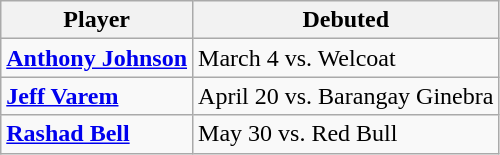<table class=wikitable>
<tr>
<th>Player</th>
<th>Debuted</th>
</tr>
<tr>
<td><strong><a href='#'>Anthony Johnson</a></strong></td>
<td>March 4 vs. Welcoat</td>
</tr>
<tr>
<td><strong><a href='#'>Jeff Varem</a></strong></td>
<td>April 20 vs. Barangay Ginebra</td>
</tr>
<tr>
<td><strong><a href='#'>Rashad Bell</a></strong></td>
<td>May 30 vs. Red Bull</td>
</tr>
</table>
